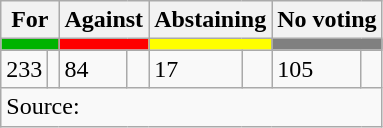<table class=wikitable style=text-align:right->
<tr>
<th colspan=2>For</th>
<th colspan=2>Against</th>
<th colspan=2>Abstaining</th>
<th colspan=2>No voting</th>
</tr>
<tr>
<th colspan=2 style="background-color: #00b300"></th>
<th colspan=2 style="background-color: #ff0000"></th>
<th colspan=2 style="background-color: #ffff00"></th>
<th colspan=2 style="background-color: #808080"></th>
</tr>
<tr>
<td>233</td>
<td></td>
<td>84</td>
<td></td>
<td>17</td>
<td></td>
<td>105</td>
<td></td>
</tr>
<tr>
<td style="text-align:left;" colspan=8>Source:</td>
</tr>
</table>
